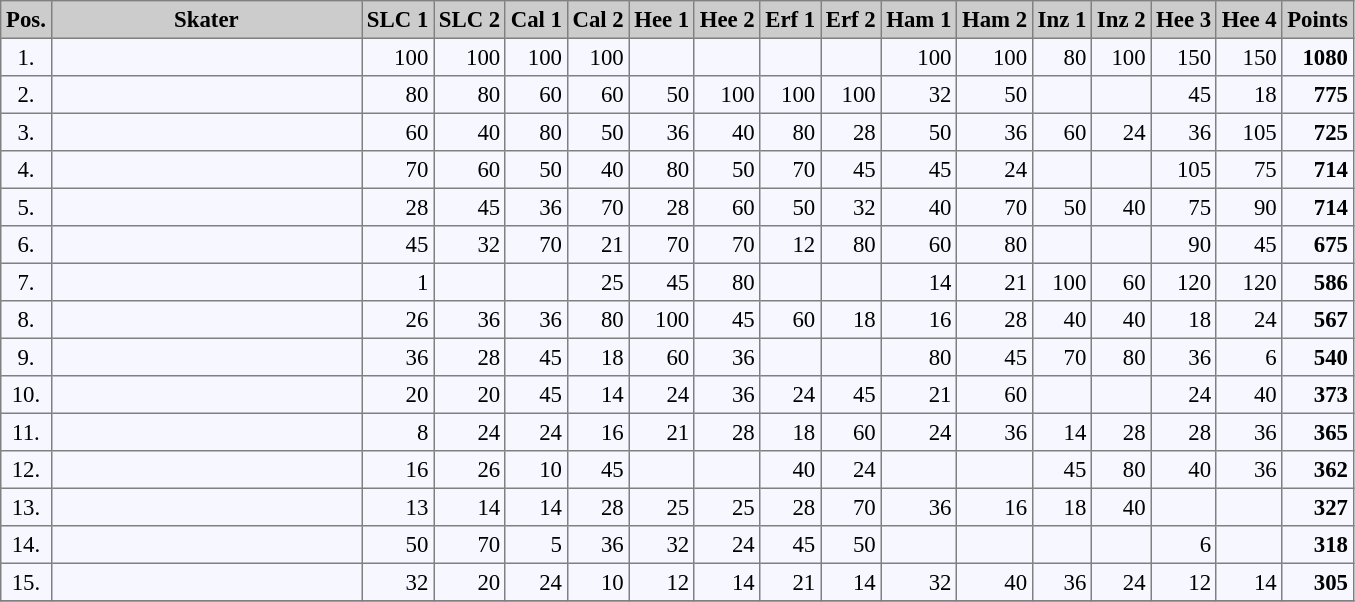<table bgcolor="#f7f8ff" cellpadding="3" cellspacing="0" border="1" style="font-size: 95%; border: gray solid 1px; border-collapse: collapse;">
<tr bgcolor="#CCCCCC">
<td align="center" width="10"><strong>Pos.</strong></td>
<td align="center" width="200"><strong>Skater</strong></td>
<td align="center" width="20"><strong>SLC 1</strong></td>
<td align="center" width="20"><strong>SLC 2</strong></td>
<td align="center" width="20"><strong>Cal 1</strong></td>
<td align="center" width="20"><strong>Cal 2</strong></td>
<td align="center" width="20"><strong>Hee 1</strong></td>
<td align="center" width="20"><strong>Hee 2</strong></td>
<td align="center" width="20"><strong>Erf 1</strong></td>
<td align="center" width="20"><strong>Erf 2</strong></td>
<td align="center" width="20"><strong>Ham 1</strong></td>
<td align="center" width="20"><strong>Ham 2</strong></td>
<td align="center" width="20"><strong>Inz 1</strong></td>
<td align="center" width="20"><strong>Inz 2</strong></td>
<td align="center" width="20"><strong>Hee 3</strong></td>
<td align="center" width="20"><strong>Hee 4</strong></td>
<td align="center" width="20"><strong>Points</strong></td>
</tr>
<tr align="left">
<td align="center">1.</td>
<td></td>
<td align="right">100</td>
<td align="right">100</td>
<td align="right">100</td>
<td align="right">100</td>
<td align="right"></td>
<td align="right"></td>
<td align="right"></td>
<td align="right"></td>
<td align="right">100</td>
<td align="right">100</td>
<td align="right">80</td>
<td align="right">100</td>
<td align="right">150</td>
<td align="right">150</td>
<td align="right"><strong>1080</strong></td>
</tr>
<tr align="left">
<td align="center">2.</td>
<td></td>
<td align="right">80</td>
<td align="right">80</td>
<td align="right">60</td>
<td align="right">60</td>
<td align="right">50</td>
<td align="right">100</td>
<td align="right">100</td>
<td align="right">100</td>
<td align="right">32</td>
<td align="right">50</td>
<td align="right"></td>
<td align="right"></td>
<td align="right">45</td>
<td align="right">18</td>
<td align="right"><strong>775</strong></td>
</tr>
<tr align="left">
<td align="center">3.</td>
<td></td>
<td align="right">60</td>
<td align="right">40</td>
<td align="right">80</td>
<td align="right">50</td>
<td align="right">36</td>
<td align="right">40</td>
<td align="right">80</td>
<td align="right">28</td>
<td align="right">50</td>
<td align="right">36</td>
<td align="right">60</td>
<td align="right">24</td>
<td align="right">36</td>
<td align="right">105</td>
<td align="right"><strong>725</strong></td>
</tr>
<tr align="left">
<td align="center">4.</td>
<td></td>
<td align="right">70</td>
<td align="right">60</td>
<td align="right">50</td>
<td align="right">40</td>
<td align="right">80</td>
<td align="right">50</td>
<td align="right">70</td>
<td align="right">45</td>
<td align="right">45</td>
<td align="right">24</td>
<td align="right"></td>
<td align="right"></td>
<td align="right">105</td>
<td align="right">75</td>
<td align="right"><strong>714</strong></td>
</tr>
<tr align="left">
<td align="center">5.</td>
<td></td>
<td align="right">28</td>
<td align="right">45</td>
<td align="right">36</td>
<td align="right">70</td>
<td align="right">28</td>
<td align="right">60</td>
<td align="right">50</td>
<td align="right">32</td>
<td align="right">40</td>
<td align="right">70</td>
<td align="right">50</td>
<td align="right">40</td>
<td align="right">75</td>
<td align="right">90</td>
<td align="right"><strong>714</strong></td>
</tr>
<tr align="left">
<td align="center">6.</td>
<td></td>
<td align="right">45</td>
<td align="right">32</td>
<td align="right">70</td>
<td align="right">21</td>
<td align="right">70</td>
<td align="right">70</td>
<td align="right">12</td>
<td align="right">80</td>
<td align="right">60</td>
<td align="right">80</td>
<td align="right"></td>
<td align="right"></td>
<td align="right">90</td>
<td align="right">45</td>
<td align="right"><strong>675</strong></td>
</tr>
<tr align="left">
<td align="center">7.</td>
<td></td>
<td align="right">1</td>
<td align="right"></td>
<td align="right"></td>
<td align="right">25</td>
<td align="right">45</td>
<td align="right">80</td>
<td align="right"></td>
<td align="right"></td>
<td align="right">14</td>
<td align="right">21</td>
<td align="right">100</td>
<td align="right">60</td>
<td align="right">120</td>
<td align="right">120</td>
<td align="right"><strong>586</strong></td>
</tr>
<tr align="left">
<td align="center">8.</td>
<td></td>
<td align="right">26</td>
<td align="right">36</td>
<td align="right">36</td>
<td align="right">80</td>
<td align="right">100</td>
<td align="right">45</td>
<td align="right">60</td>
<td align="right">18</td>
<td align="right">16</td>
<td align="right">28</td>
<td align="right">40</td>
<td align="right">40</td>
<td align="right">18</td>
<td align="right">24</td>
<td align="right"><strong>567</strong></td>
</tr>
<tr align="left">
<td align="center">9.</td>
<td></td>
<td align="right">36</td>
<td align="right">28</td>
<td align="right">45</td>
<td align="right">18</td>
<td align="right">60</td>
<td align="right">36</td>
<td align="right"></td>
<td align="right"></td>
<td align="right">80</td>
<td align="right">45</td>
<td align="right">70</td>
<td align="right">80</td>
<td align="right">36</td>
<td align="right">6</td>
<td align="right"><strong>540</strong></td>
</tr>
<tr align="left">
<td align="center">10.</td>
<td></td>
<td align="right">20</td>
<td align="right">20</td>
<td align="right">45</td>
<td align="right">14</td>
<td align="right">24</td>
<td align="right">36</td>
<td align="right">24</td>
<td align="right">45</td>
<td align="right">21</td>
<td align="right">60</td>
<td align="right"></td>
<td align="right"></td>
<td align="right">24</td>
<td align="right">40</td>
<td align="right"><strong>373</strong></td>
</tr>
<tr align="left">
<td align="center">11.</td>
<td></td>
<td align="right">8</td>
<td align="right">24</td>
<td align="right">24</td>
<td align="right">16</td>
<td align="right">21</td>
<td align="right">28</td>
<td align="right">18</td>
<td align="right">60</td>
<td align="right">24</td>
<td align="right">36</td>
<td align="right">14</td>
<td align="right">28</td>
<td align="right">28</td>
<td align="right">36</td>
<td align="right"><strong>365</strong></td>
</tr>
<tr align="left">
<td align="center">12.</td>
<td></td>
<td align="right">16</td>
<td align="right">26</td>
<td align="right">10</td>
<td align="right">45</td>
<td align="right"></td>
<td align="right"></td>
<td align="right">40</td>
<td align="right">24</td>
<td align="right"></td>
<td align="right"></td>
<td align="right">45</td>
<td align="right">80</td>
<td align="right">40</td>
<td align="right">36</td>
<td align="right"><strong>362</strong></td>
</tr>
<tr align="left">
<td align="center">13.</td>
<td></td>
<td align="right">13</td>
<td align="right">14</td>
<td align="right">14</td>
<td align="right">28</td>
<td align="right">25</td>
<td align="right">25</td>
<td align="right">28</td>
<td align="right">70</td>
<td align="right">36</td>
<td align="right">16</td>
<td align="right">18</td>
<td align="right">40</td>
<td align="right"></td>
<td align="right"></td>
<td align="right"><strong>327</strong></td>
</tr>
<tr align="left">
<td align="center">14.</td>
<td></td>
<td align="right">50</td>
<td align="right">70</td>
<td align="right">5</td>
<td align="right">36</td>
<td align="right">32</td>
<td align="right">24</td>
<td align="right">45</td>
<td align="right">50</td>
<td align="right"></td>
<td align="right"></td>
<td align="right"></td>
<td align="right"></td>
<td align="right">6</td>
<td align="right"></td>
<td align="right"><strong>318</strong></td>
</tr>
<tr align="left">
<td align="center">15.</td>
<td></td>
<td align="right">32</td>
<td align="right">20</td>
<td align="right">24</td>
<td align="right">10</td>
<td align="right">12</td>
<td align="right">14</td>
<td align="right">21</td>
<td align="right">14</td>
<td align="right">32</td>
<td align="right">40</td>
<td align="right">36</td>
<td align="right">24</td>
<td align="right">12</td>
<td align="right">14</td>
<td align="right"><strong>305</strong><br></td>
</tr>
<tr>
</tr>
</table>
